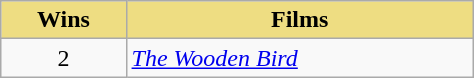<table class="wikitable" align="center" style="width:25%">
<tr>
<th style="background:#EEDD82;" align="center">Wins</th>
<th style="background:#EEDD82;" align="center">Films</th>
</tr>
<tr>
<td style="text-align:center">2</td>
<td><em><a href='#'>The Wooden Bird</a></em></td>
</tr>
</table>
